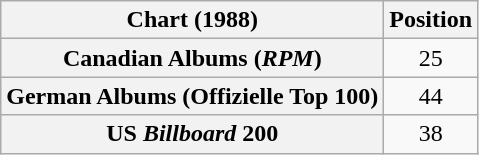<table class="wikitable sortable plainrowheaders" style="text-align:center">
<tr>
<th scope="col">Chart (1988)</th>
<th scope="col">Position</th>
</tr>
<tr>
<th scope="row">Canadian Albums (<em>RPM</em>)</th>
<td>25</td>
</tr>
<tr>
<th scope="row">German Albums (Offizielle Top 100)</th>
<td>44</td>
</tr>
<tr>
<th scope="row">US <em>Billboard</em> 200</th>
<td>38</td>
</tr>
</table>
